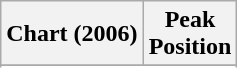<table class="wikitable sortable">
<tr>
<th align="left">Chart (2006)</th>
<th align="left">Peak<br>Position</th>
</tr>
<tr>
</tr>
<tr>
</tr>
<tr>
</tr>
</table>
